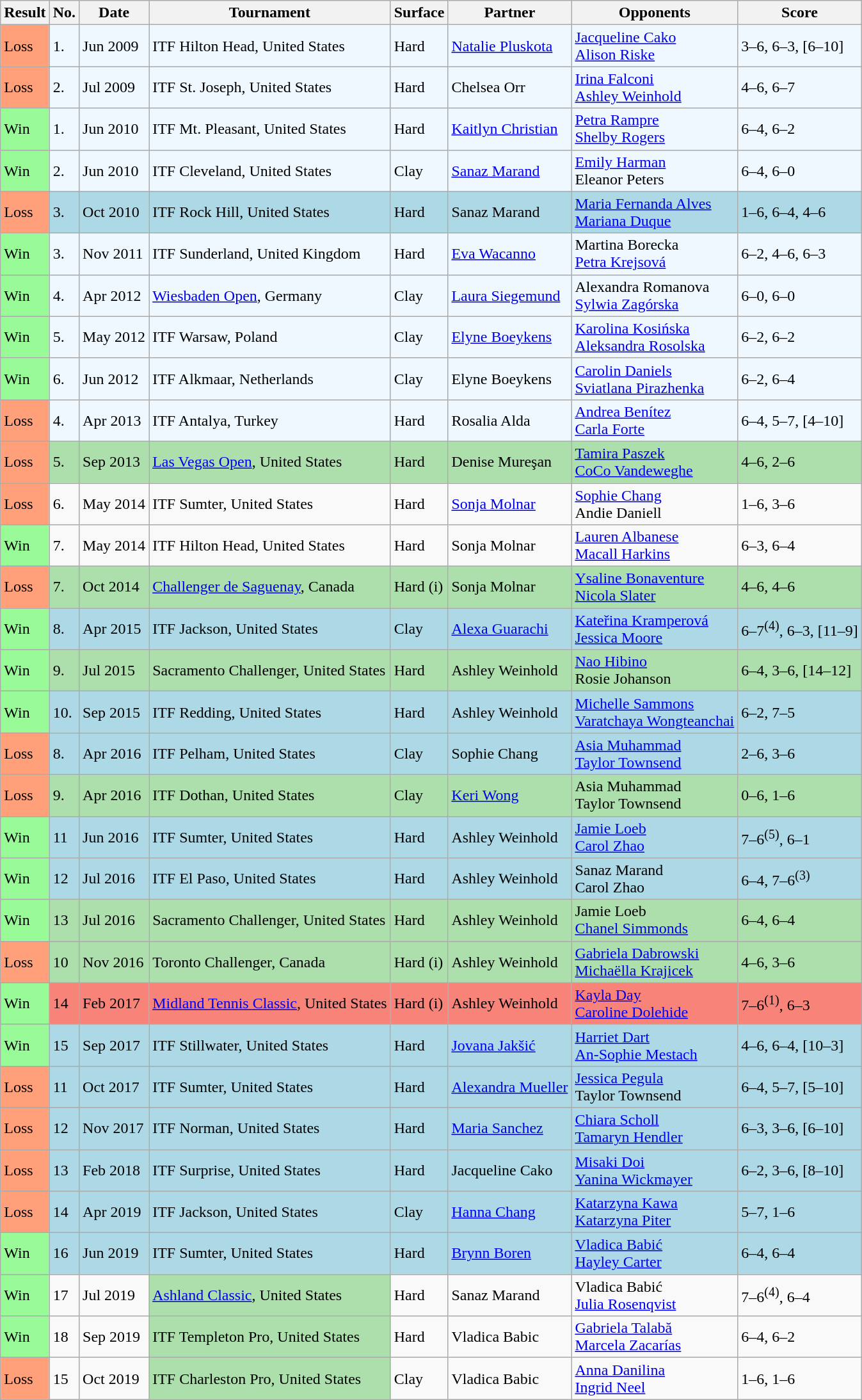<table class="sortable wikitable">
<tr>
<th>Result</th>
<th>No.</th>
<th>Date</th>
<th>Tournament</th>
<th>Surface</th>
<th>Partner</th>
<th>Opponents</th>
<th class="unsortable">Score</th>
</tr>
<tr style="background:#f0f8ff;">
<td style="background:#ffa07a;">Loss</td>
<td>1.</td>
<td>Jun 2009</td>
<td>ITF Hilton Head, United States</td>
<td>Hard</td>
<td> <a href='#'>Natalie Pluskota</a></td>
<td> <a href='#'>Jacqueline Cako</a> <br>  <a href='#'>Alison Riske</a></td>
<td>3–6, 6–3, [6–10]</td>
</tr>
<tr style="background:#f0f8ff;">
<td style="background:#ffa07a;">Loss</td>
<td>2.</td>
<td>Jul 2009</td>
<td>ITF St. Joseph, United States</td>
<td>Hard</td>
<td> Chelsea Orr</td>
<td> <a href='#'>Irina Falconi</a> <br>  <a href='#'>Ashley Weinhold</a></td>
<td>4–6, 6–7</td>
</tr>
<tr style="background:#f0f8ff;">
<td style="background:#98fb98;">Win</td>
<td>1.</td>
<td>Jun 2010</td>
<td>ITF Mt. Pleasant, United States</td>
<td>Hard</td>
<td> <a href='#'>Kaitlyn Christian</a></td>
<td> <a href='#'>Petra Rampre</a> <br>  <a href='#'>Shelby Rogers</a></td>
<td>6–4, 6–2</td>
</tr>
<tr style="background:#f0f8ff;">
<td style="background:#98fb98;">Win</td>
<td>2.</td>
<td>Jun 2010</td>
<td>ITF Cleveland, United States</td>
<td>Clay</td>
<td> <a href='#'>Sanaz Marand</a></td>
<td> <a href='#'>Emily Harman</a> <br>  Eleanor Peters</td>
<td>6–4, 6–0</td>
</tr>
<tr style="background:lightblue;">
<td style="background:#ffa07a;">Loss</td>
<td>3.</td>
<td>Oct 2010</td>
<td>ITF Rock Hill, United States</td>
<td>Hard</td>
<td> Sanaz Marand</td>
<td> <a href='#'>Maria Fernanda Alves</a> <br>  <a href='#'>Mariana Duque</a></td>
<td>1–6, 6–4, 4–6</td>
</tr>
<tr style="background:#f0f8ff;">
<td style="background:#98fb98;">Win</td>
<td>3.</td>
<td>Nov 2011</td>
<td>ITF Sunderland, United Kingdom</td>
<td>Hard</td>
<td> <a href='#'>Eva Wacanno</a></td>
<td> Martina Borecka <br>  <a href='#'>Petra Krejsová</a></td>
<td>6–2, 4–6, 6–3</td>
</tr>
<tr style="background:#f0f8ff;">
<td style="background:#98fb98;">Win</td>
<td>4.</td>
<td>Apr 2012</td>
<td><a href='#'>Wiesbaden Open</a>, Germany</td>
<td>Clay</td>
<td> <a href='#'>Laura Siegemund</a></td>
<td> Alexandra Romanova  <br>  <a href='#'>Sylwia Zagórska</a></td>
<td>6–0, 6–0</td>
</tr>
<tr style="background:#f0f8ff;">
<td style="background:#98fb98;">Win</td>
<td>5.</td>
<td>May 2012</td>
<td>ITF Warsaw, Poland</td>
<td>Clay</td>
<td> <a href='#'>Elyne Boeykens</a></td>
<td> <a href='#'>Karolina Kosińska</a> <br>  <a href='#'>Aleksandra Rosolska</a></td>
<td>6–2, 6–2</td>
</tr>
<tr style="background:#f0f8ff;">
<td style="background:#98fb98;">Win</td>
<td>6.</td>
<td>Jun 2012</td>
<td>ITF Alkmaar, Netherlands</td>
<td>Clay</td>
<td> Elyne Boeykens</td>
<td> <a href='#'>Carolin Daniels</a> <br>  <a href='#'>Sviatlana Pirazhenka</a></td>
<td>6–2, 6–4</td>
</tr>
<tr style="background:#f0f8ff;">
<td style="background:#ffa07a;">Loss</td>
<td>4.</td>
<td>Apr 2013</td>
<td>ITF Antalya, Turkey</td>
<td>Hard</td>
<td> Rosalia Alda</td>
<td> <a href='#'>Andrea Benítez</a> <br>  <a href='#'>Carla Forte</a></td>
<td>6–4, 5–7, [4–10]</td>
</tr>
<tr style="background:#addfad;">
<td style="background:#ffa07a;">Loss</td>
<td>5.</td>
<td>Sep 2013</td>
<td><a href='#'>Las Vegas Open</a>, United States</td>
<td>Hard</td>
<td> Denise Mureşan</td>
<td> <a href='#'>Tamira Paszek</a> <br>  <a href='#'>CoCo Vandeweghe</a></td>
<td>4–6, 2–6</td>
</tr>
<tr>
<td style="background:#ffa07a;">Loss</td>
<td>6.</td>
<td>May 2014</td>
<td>ITF Sumter, United States</td>
<td>Hard</td>
<td> <a href='#'>Sonja Molnar</a></td>
<td> <a href='#'>Sophie Chang</a> <br>  Andie Daniell</td>
<td>1–6, 3–6</td>
</tr>
<tr>
<td style="background:#98fb98;">Win</td>
<td>7.</td>
<td>May 2014</td>
<td>ITF Hilton Head, United States</td>
<td>Hard</td>
<td> Sonja Molnar</td>
<td> <a href='#'>Lauren Albanese</a> <br>  <a href='#'>Macall Harkins</a></td>
<td>6–3, 6–4</td>
</tr>
<tr style="background:#addfad;">
<td style="background:#ffa07a;">Loss</td>
<td>7.</td>
<td>Oct 2014</td>
<td><a href='#'>Challenger de Saguenay</a>, Canada</td>
<td>Hard (i)</td>
<td> Sonja Molnar</td>
<td> <a href='#'>Ysaline Bonaventure</a> <br>  <a href='#'>Nicola Slater</a></td>
<td>4–6, 4–6</td>
</tr>
<tr style="background:lightblue;">
<td style="background:#98fb98;">Win</td>
<td>8.</td>
<td>Apr 2015</td>
<td>ITF Jackson, United States</td>
<td>Clay</td>
<td> <a href='#'>Alexa Guarachi</a></td>
<td> <a href='#'>Kateřina Kramperová</a> <br>  <a href='#'>Jessica Moore</a></td>
<td>6–7<sup>(4)</sup>, 6–3, [11–9]</td>
</tr>
<tr style="background:#addfad;">
<td style="background:#98fb98;">Win</td>
<td>9.</td>
<td>Jul 2015</td>
<td>Sacramento Challenger, United States</td>
<td>Hard</td>
<td> Ashley Weinhold</td>
<td> <a href='#'>Nao Hibino</a> <br>  Rosie Johanson</td>
<td>6–4, 3–6, [14–12]</td>
</tr>
<tr style="background:lightblue;">
<td style="background:#98fb98;">Win</td>
<td>10.</td>
<td>Sep 2015</td>
<td>ITF Redding, United States</td>
<td>Hard</td>
<td> Ashley Weinhold</td>
<td> <a href='#'>Michelle Sammons</a> <br>  <a href='#'>Varatchaya Wongteanchai</a></td>
<td>6–2, 7–5</td>
</tr>
<tr style="background:lightblue;">
<td style="background:#ffa07a;">Loss</td>
<td>8.</td>
<td>Apr 2016</td>
<td>ITF Pelham, United States</td>
<td>Clay</td>
<td> Sophie Chang</td>
<td> <a href='#'>Asia Muhammad</a> <br>  <a href='#'>Taylor Townsend</a></td>
<td>2–6, 3–6</td>
</tr>
<tr style="background:#addfad;">
<td style="background:#ffa07a;">Loss</td>
<td>9.</td>
<td>Apr 2016</td>
<td>ITF Dothan, United States</td>
<td>Clay</td>
<td> <a href='#'>Keri Wong</a></td>
<td> Asia Muhammad <br>  Taylor Townsend</td>
<td>0–6, 1–6</td>
</tr>
<tr style="background:lightblue;">
<td style="background:#98fb98;">Win</td>
<td>11</td>
<td>Jun 2016</td>
<td>ITF Sumter, United States</td>
<td>Hard</td>
<td> Ashley Weinhold</td>
<td> <a href='#'>Jamie Loeb</a> <br>  <a href='#'>Carol Zhao</a></td>
<td>7–6<sup>(5)</sup>, 6–1</td>
</tr>
<tr style="background:lightblue;">
<td style="background:#98fb98;">Win</td>
<td>12</td>
<td>Jul 2016</td>
<td>ITF El Paso, United States</td>
<td>Hard</td>
<td> Ashley Weinhold</td>
<td> Sanaz Marand <br>  Carol Zhao</td>
<td>6–4, 7–6<sup>(3)</sup></td>
</tr>
<tr style="background:#addfad;">
<td style="background:#98fb98;">Win</td>
<td>13</td>
<td>Jul 2016</td>
<td>Sacramento Challenger, United States</td>
<td>Hard</td>
<td> Ashley Weinhold</td>
<td> Jamie Loeb <br>  <a href='#'>Chanel Simmonds</a></td>
<td>6–4, 6–4</td>
</tr>
<tr style="background:#addfad;">
<td style="background:#ffa07a;">Loss</td>
<td>10</td>
<td>Nov 2016</td>
<td>Toronto Challenger, Canada</td>
<td>Hard (i)</td>
<td> Ashley Weinhold</td>
<td> <a href='#'>Gabriela Dabrowski</a> <br>  <a href='#'>Michaëlla Krajicek</a></td>
<td>4–6, 3–6</td>
</tr>
<tr style="background:#f88379;">
<td style="background:#98fb98;">Win</td>
<td>14</td>
<td>Feb 2017</td>
<td><a href='#'>Midland Tennis Classic</a>, United States</td>
<td>Hard (i)</td>
<td> Ashley Weinhold</td>
<td> <a href='#'>Kayla Day</a> <br>  <a href='#'>Caroline Dolehide</a></td>
<td>7–6<sup>(1)</sup>, 6–3</td>
</tr>
<tr style="background:lightblue;">
<td style="background:#98fb98;">Win</td>
<td>15</td>
<td>Sep 2017</td>
<td>ITF Stillwater, United States</td>
<td>Hard</td>
<td> <a href='#'>Jovana Jakšić</a></td>
<td> <a href='#'>Harriet Dart</a> <br>  <a href='#'>An-Sophie Mestach</a></td>
<td>4–6, 6–4, [10–3]</td>
</tr>
<tr style="background:lightblue;">
<td style="background:#ffa07a;">Loss</td>
<td>11</td>
<td>Oct 2017</td>
<td>ITF Sumter, United States</td>
<td>Hard</td>
<td> <a href='#'>Alexandra Mueller</a></td>
<td> <a href='#'>Jessica Pegula</a> <br>  Taylor Townsend</td>
<td>6–4, 5–7, [5–10]</td>
</tr>
<tr style="background:lightblue;">
<td style="background:#ffa07a;">Loss</td>
<td>12</td>
<td>Nov 2017</td>
<td>ITF Norman, United States</td>
<td>Hard</td>
<td> <a href='#'>Maria Sanchez</a></td>
<td> <a href='#'>Chiara Scholl</a> <br>  <a href='#'>Tamaryn Hendler</a></td>
<td>6–3, 3–6, [6–10]</td>
</tr>
<tr style="background:lightblue;">
<td style="background:#ffa07a;">Loss</td>
<td>13</td>
<td>Feb 2018</td>
<td>ITF Surprise, United States</td>
<td>Hard</td>
<td> Jacqueline Cako</td>
<td> <a href='#'>Misaki Doi</a> <br>  <a href='#'>Yanina Wickmayer</a></td>
<td>6–2, 3–6, [8–10]</td>
</tr>
<tr style="background:lightblue;">
<td style="background:#ffa07a;">Loss</td>
<td>14</td>
<td>Apr 2019</td>
<td>ITF Jackson, United States</td>
<td>Clay</td>
<td> <a href='#'>Hanna Chang</a></td>
<td> <a href='#'>Katarzyna Kawa</a> <br>  <a href='#'>Katarzyna Piter</a></td>
<td>5–7, 1–6</td>
</tr>
<tr style="background:lightblue;">
<td style="background:#98fb98;">Win</td>
<td>16</td>
<td>Jun 2019</td>
<td>ITF Sumter, United States</td>
<td>Hard</td>
<td> <a href='#'>Brynn Boren</a></td>
<td> <a href='#'>Vladica Babić</a> <br>  <a href='#'>Hayley Carter</a></td>
<td>6–4, 6–4</td>
</tr>
<tr>
<td style="background:#98fb98;">Win</td>
<td>17</td>
<td>Jul 2019</td>
<td style="background:#addfad;"><a href='#'>Ashland Classic</a>, United States</td>
<td>Hard</td>
<td> Sanaz Marand</td>
<td> Vladica Babić <br>  <a href='#'>Julia Rosenqvist</a></td>
<td>7–6<sup>(4)</sup>, 6–4</td>
</tr>
<tr>
<td style="background:#98fb98;">Win</td>
<td>18</td>
<td>Sep 2019</td>
<td style="background:#addfad;">ITF Templeton Pro, United States</td>
<td>Hard</td>
<td> Vladica Babic</td>
<td> <a href='#'>Gabriela Talabă</a> <br>  <a href='#'>Marcela Zacarías</a></td>
<td>6–4, 6–2</td>
</tr>
<tr>
<td style="background:#ffa07a;">Loss</td>
<td>15</td>
<td>Oct 2019</td>
<td bgcolor=#addfad>ITF Charleston Pro, United States</td>
<td>Clay</td>
<td> Vladica Babic</td>
<td> <a href='#'>Anna Danilina</a> <br>  <a href='#'>Ingrid Neel</a></td>
<td>1–6, 1–6</td>
</tr>
</table>
